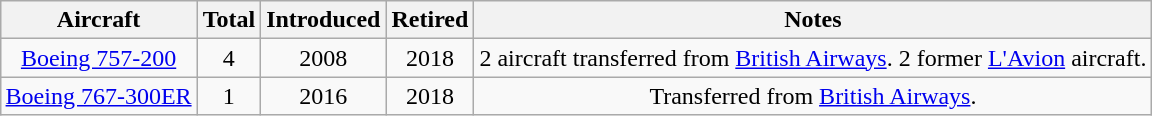<table class="wikitable" style="margin:1em auto; text-align:center">
<tr>
<th>Aircraft</th>
<th>Total</th>
<th>Introduced</th>
<th>Retired</th>
<th>Notes</th>
</tr>
<tr>
<td><a href='#'>Boeing 757-200</a></td>
<td>4</td>
<td>2008</td>
<td>2018</td>
<td>2 aircraft transferred from <a href='#'>British Airways</a>. 2 former <a href='#'>L'Avion</a> aircraft.</td>
</tr>
<tr>
<td><a href='#'>Boeing 767-300ER</a></td>
<td>1</td>
<td>2016</td>
<td>2018</td>
<td>Transferred from <a href='#'>British Airways</a>.</td>
</tr>
</table>
